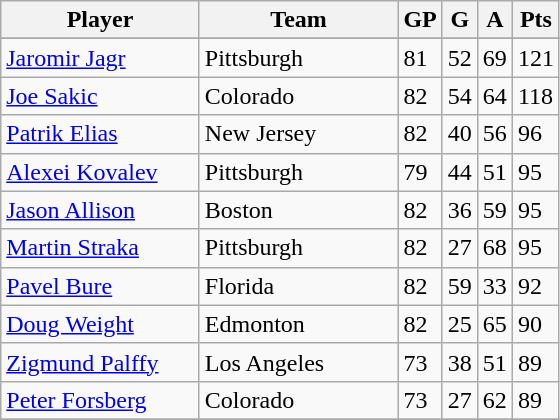<table class="wikitable">
<tr>
<th bgcolor="#DDDDFF" width="125">Player</th>
<th bgcolor="#DDDDFF" width="125">Team</th>
<th bgcolor="#DDDDFF" width="5">GP</th>
<th bgcolor="#DDDDFF" width="5">G</th>
<th bgcolor="#DDDDFF" width="5">A</th>
<th bgcolor="#DDDDFF" width="5">Pts</th>
</tr>
<tr>
</tr>
<tr>
</tr>
<tr>
<td><a href='#'>Jaromir Jagr</a></td>
<td>Pittsburgh</td>
<td>81</td>
<td>52</td>
<td>69</td>
<td>121</td>
</tr>
<tr>
<td><a href='#'>Joe Sakic</a></td>
<td>Colorado</td>
<td>82</td>
<td>54</td>
<td>64</td>
<td>118</td>
</tr>
<tr>
<td><a href='#'>Patrik Elias</a></td>
<td>New Jersey</td>
<td>82</td>
<td>40</td>
<td>56</td>
<td>96</td>
</tr>
<tr>
<td><a href='#'>Alexei Kovalev</a></td>
<td>Pittsburgh</td>
<td>79</td>
<td>44</td>
<td>51</td>
<td>95</td>
</tr>
<tr>
<td><a href='#'>Jason Allison</a></td>
<td>Boston</td>
<td>82</td>
<td>36</td>
<td>59</td>
<td>95</td>
</tr>
<tr>
<td><a href='#'>Martin Straka</a></td>
<td>Pittsburgh</td>
<td>82</td>
<td>27</td>
<td>68</td>
<td>95</td>
</tr>
<tr>
<td><a href='#'>Pavel Bure</a></td>
<td>Florida</td>
<td>82</td>
<td>59</td>
<td>33</td>
<td>92</td>
</tr>
<tr>
<td><a href='#'>Doug Weight</a></td>
<td>Edmonton</td>
<td>82</td>
<td>25</td>
<td>65</td>
<td>90</td>
</tr>
<tr>
<td><a href='#'>Zigmund Palffy</a></td>
<td>Los Angeles</td>
<td>73</td>
<td>38</td>
<td>51</td>
<td>89</td>
</tr>
<tr>
<td><a href='#'>Peter Forsberg</a></td>
<td>Colorado</td>
<td>73</td>
<td>27</td>
<td>62</td>
<td>89</td>
</tr>
<tr>
</tr>
</table>
